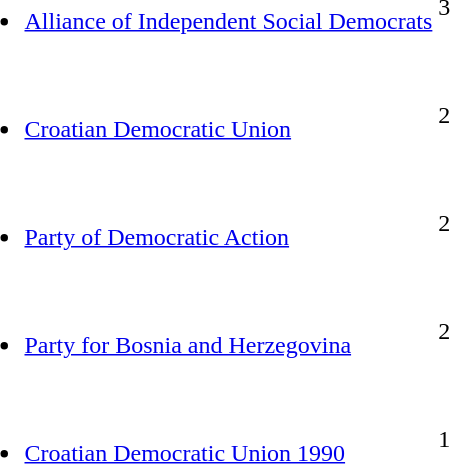<table>
<tr>
<td><br><ul><li><a href='#'>Alliance of Independent Social Democrats</a></li></ul></td>
<td><div>3</div></td>
</tr>
<tr>
<td><br><ul><li><a href='#'>Croatian Democratic Union</a></li></ul></td>
<td><div>2</div></td>
</tr>
<tr>
<td><br><ul><li><a href='#'>Party of Democratic Action</a></li></ul></td>
<td><div>2</div></td>
</tr>
<tr>
<td><br><ul><li><a href='#'>Party for Bosnia and Herzegovina</a></li></ul></td>
<td><div>2</div></td>
</tr>
<tr>
<td><br><ul><li><a href='#'>Croatian Democratic Union 1990</a></li></ul></td>
<td><div>1</div></td>
</tr>
</table>
